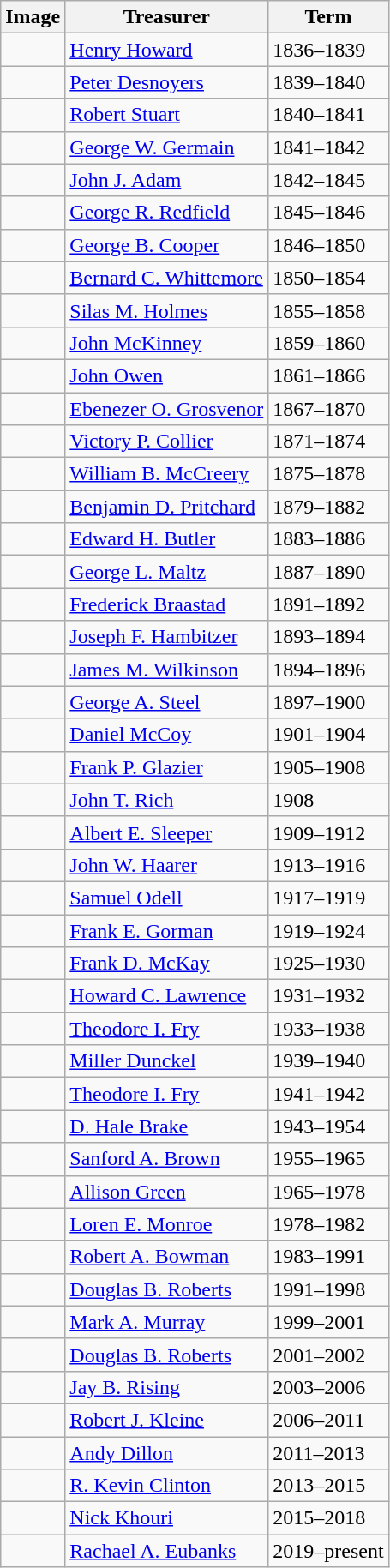<table class="wikitable">
<tr>
<th>Image</th>
<th>Treasurer</th>
<th>Term</th>
</tr>
<tr>
<td></td>
<td><a href='#'>Henry Howard</a></td>
<td>1836–1839</td>
</tr>
<tr>
<td></td>
<td><a href='#'>Peter Desnoyers</a></td>
<td>1839–1840</td>
</tr>
<tr>
<td></td>
<td><a href='#'>Robert Stuart</a></td>
<td>1840–1841</td>
</tr>
<tr>
<td></td>
<td><a href='#'>George W. Germain</a></td>
<td>1841–1842</td>
</tr>
<tr>
<td></td>
<td><a href='#'>John J. Adam</a></td>
<td>1842–1845</td>
</tr>
<tr>
<td></td>
<td><a href='#'>George R. Redfield</a></td>
<td>1845–1846</td>
</tr>
<tr>
<td></td>
<td><a href='#'>George B. Cooper</a></td>
<td>1846–1850</td>
</tr>
<tr>
<td></td>
<td><a href='#'>Bernard C. Whittemore</a></td>
<td>1850–1854</td>
</tr>
<tr>
<td></td>
<td><a href='#'>Silas M. Holmes</a></td>
<td>1855–1858</td>
</tr>
<tr>
<td></td>
<td><a href='#'>John McKinney</a></td>
<td>1859–1860</td>
</tr>
<tr>
<td></td>
<td><a href='#'>John Owen</a></td>
<td>1861–1866</td>
</tr>
<tr>
<td></td>
<td><a href='#'>Ebenezer O. Grosvenor</a></td>
<td>1867–1870</td>
</tr>
<tr>
<td></td>
<td><a href='#'>Victory P. Collier</a></td>
<td>1871–1874</td>
</tr>
<tr>
<td></td>
<td><a href='#'>William B. McCreery</a></td>
<td>1875–1878</td>
</tr>
<tr>
<td></td>
<td><a href='#'>Benjamin D. Pritchard</a></td>
<td>1879–1882</td>
</tr>
<tr>
<td></td>
<td><a href='#'>Edward H. Butler</a></td>
<td>1883–1886</td>
</tr>
<tr>
<td></td>
<td><a href='#'>George L. Maltz</a></td>
<td>1887–1890</td>
</tr>
<tr>
<td></td>
<td><a href='#'>Frederick Braastad</a></td>
<td>1891–1892</td>
</tr>
<tr>
<td></td>
<td><a href='#'>Joseph F. Hambitzer</a></td>
<td>1893–1894</td>
</tr>
<tr>
<td></td>
<td><a href='#'>James M. Wilkinson</a></td>
<td>1894–1896</td>
</tr>
<tr>
<td></td>
<td><a href='#'>George A. Steel</a></td>
<td>1897–1900</td>
</tr>
<tr>
<td></td>
<td><a href='#'>Daniel McCoy</a></td>
<td>1901–1904</td>
</tr>
<tr>
<td></td>
<td><a href='#'>Frank P. Glazier</a></td>
<td>1905–1908</td>
</tr>
<tr>
<td></td>
<td><a href='#'>John T. Rich</a></td>
<td>1908</td>
</tr>
<tr>
<td></td>
<td><a href='#'>Albert E. Sleeper</a></td>
<td>1909–1912</td>
</tr>
<tr>
<td></td>
<td><a href='#'>John W. Haarer</a></td>
<td>1913–1916</td>
</tr>
<tr>
<td></td>
<td><a href='#'>Samuel Odell</a></td>
<td>1917–1919</td>
</tr>
<tr>
<td></td>
<td><a href='#'>Frank E. Gorman</a></td>
<td>1919–1924</td>
</tr>
<tr>
<td></td>
<td><a href='#'>Frank D. McKay</a></td>
<td>1925–1930</td>
</tr>
<tr>
<td></td>
<td><a href='#'>Howard C. Lawrence</a></td>
<td>1931–1932</td>
</tr>
<tr>
<td></td>
<td><a href='#'>Theodore I. Fry</a></td>
<td>1933–1938</td>
</tr>
<tr>
<td></td>
<td><a href='#'>Miller Dunckel</a></td>
<td>1939–1940</td>
</tr>
<tr>
<td></td>
<td><a href='#'>Theodore I. Fry</a></td>
<td>1941–1942</td>
</tr>
<tr>
<td></td>
<td><a href='#'>D. Hale Brake</a></td>
<td>1943–1954</td>
</tr>
<tr>
<td></td>
<td><a href='#'>Sanford A. Brown</a></td>
<td>1955–1965</td>
</tr>
<tr>
<td></td>
<td><a href='#'>Allison Green</a></td>
<td>1965–1978</td>
</tr>
<tr>
<td></td>
<td><a href='#'>Loren E. Monroe</a></td>
<td>1978–1982</td>
</tr>
<tr>
<td></td>
<td><a href='#'>Robert A. Bowman</a></td>
<td>1983–1991</td>
</tr>
<tr>
<td></td>
<td><a href='#'>Douglas B. Roberts</a></td>
<td>1991–1998</td>
</tr>
<tr>
<td></td>
<td><a href='#'>Mark A. Murray</a></td>
<td>1999–2001</td>
</tr>
<tr>
<td></td>
<td><a href='#'>Douglas B. Roberts</a></td>
<td>2001–2002</td>
</tr>
<tr>
<td></td>
<td><a href='#'>Jay B. Rising</a></td>
<td>2003–2006</td>
</tr>
<tr>
<td></td>
<td><a href='#'>Robert J. Kleine</a></td>
<td>2006–2011</td>
</tr>
<tr>
<td></td>
<td><a href='#'>Andy Dillon</a></td>
<td>2011–2013</td>
</tr>
<tr>
<td></td>
<td><a href='#'>R. Kevin Clinton</a></td>
<td>2013–2015</td>
</tr>
<tr>
<td></td>
<td><a href='#'>Nick Khouri</a></td>
<td>2015–2018</td>
</tr>
<tr>
<td></td>
<td><a href='#'>Rachael A. Eubanks</a></td>
<td>2019–present</td>
</tr>
</table>
